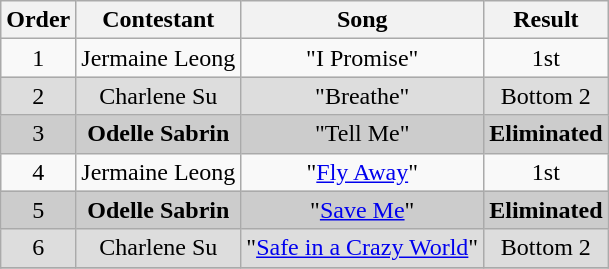<table class="wikitable plainrowheaders" style="text-align:center;">
<tr>
<th scope="col">Order</th>
<th scope="col">Contestant</th>
<th scope="col">Song</th>
<th scope="col">Result</th>
</tr>
<tr>
<td scope="row">1</td>
<td>Jermaine Leong</td>
<td>"I Promise"</td>
<td>1st</td>
</tr>
<tr style="background:#ddd;">
<td scope="row">2</td>
<td>Charlene Su</td>
<td>"Breathe"</td>
<td>Bottom 2</td>
</tr>
<tr style="background:#ccc;">
<td scope="row">3</td>
<td><strong>Odelle Sabrin</strong></td>
<td>"Tell Me"</td>
<td><strong>Eliminated</strong></td>
</tr>
<tr>
<td scope="row">4</td>
<td>Jermaine Leong</td>
<td>"<a href='#'>Fly Away</a>"</td>
<td>1st</td>
</tr>
<tr style="background:#ccc;">
<td scope="row">5</td>
<td><strong>Odelle Sabrin</strong></td>
<td>"<a href='#'>Save Me</a>"</td>
<td><strong>Eliminated</strong></td>
</tr>
<tr style="background:#ddd;">
<td scope="row">6</td>
<td>Charlene Su</td>
<td>"<a href='#'>Safe in a Crazy World</a>"</td>
<td>Bottom 2</td>
</tr>
<tr>
</tr>
</table>
